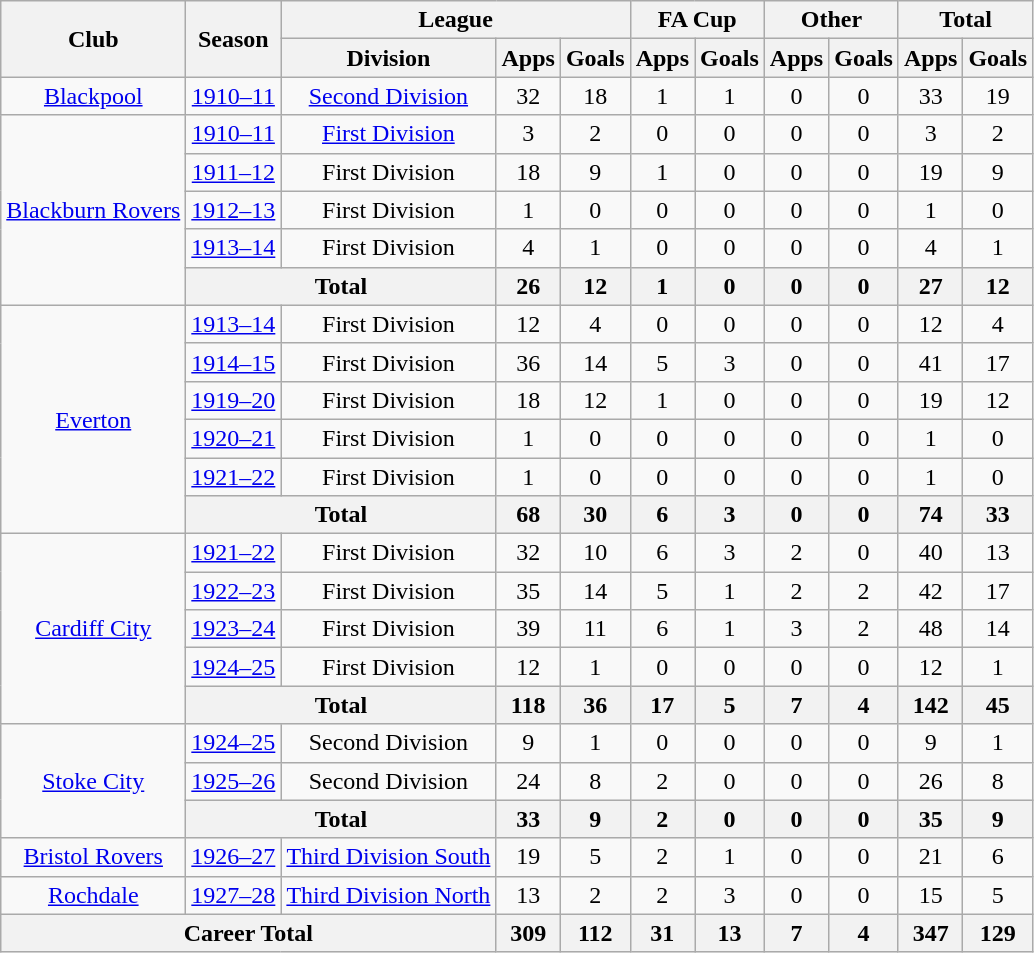<table class="wikitable" style="text-align: center;">
<tr>
<th rowspan="2">Club</th>
<th rowspan="2">Season</th>
<th colspan="3">League</th>
<th colspan="2">FA Cup</th>
<th colspan="2">Other</th>
<th colspan="2">Total</th>
</tr>
<tr>
<th>Division</th>
<th>Apps</th>
<th>Goals</th>
<th>Apps</th>
<th>Goals</th>
<th>Apps</th>
<th>Goals</th>
<th>Apps</th>
<th>Goals</th>
</tr>
<tr>
<td><a href='#'>Blackpool</a></td>
<td><a href='#'>1910–11</a></td>
<td><a href='#'>Second Division</a></td>
<td>32</td>
<td>18</td>
<td>1</td>
<td>1</td>
<td>0</td>
<td>0</td>
<td>33</td>
<td>19</td>
</tr>
<tr>
<td rowspan="5"><a href='#'>Blackburn Rovers</a></td>
<td><a href='#'>1910–11</a></td>
<td><a href='#'>First Division</a></td>
<td>3</td>
<td>2</td>
<td>0</td>
<td>0</td>
<td>0</td>
<td>0</td>
<td>3</td>
<td>2</td>
</tr>
<tr>
<td><a href='#'>1911–12</a></td>
<td>First Division</td>
<td>18</td>
<td>9</td>
<td>1</td>
<td>0</td>
<td>0</td>
<td>0</td>
<td>19</td>
<td>9</td>
</tr>
<tr>
<td><a href='#'>1912–13</a></td>
<td>First Division</td>
<td>1</td>
<td>0</td>
<td>0</td>
<td>0</td>
<td>0</td>
<td>0</td>
<td>1</td>
<td>0</td>
</tr>
<tr>
<td><a href='#'>1913–14</a></td>
<td>First Division</td>
<td>4</td>
<td>1</td>
<td>0</td>
<td>0</td>
<td>0</td>
<td>0</td>
<td>4</td>
<td>1</td>
</tr>
<tr>
<th colspan=2>Total</th>
<th>26</th>
<th>12</th>
<th>1</th>
<th>0</th>
<th>0</th>
<th>0</th>
<th>27</th>
<th>12</th>
</tr>
<tr>
<td rowspan="6"><a href='#'>Everton</a></td>
<td><a href='#'>1913–14</a></td>
<td>First Division</td>
<td>12</td>
<td>4</td>
<td>0</td>
<td>0</td>
<td>0</td>
<td>0</td>
<td>12</td>
<td>4</td>
</tr>
<tr>
<td><a href='#'>1914–15</a></td>
<td>First Division</td>
<td>36</td>
<td>14</td>
<td>5</td>
<td>3</td>
<td>0</td>
<td>0</td>
<td>41</td>
<td>17</td>
</tr>
<tr>
<td><a href='#'>1919–20</a></td>
<td>First Division</td>
<td>18</td>
<td>12</td>
<td>1</td>
<td>0</td>
<td>0</td>
<td>0</td>
<td>19</td>
<td>12</td>
</tr>
<tr>
<td><a href='#'>1920–21</a></td>
<td>First Division</td>
<td>1</td>
<td>0</td>
<td>0</td>
<td>0</td>
<td>0</td>
<td>0</td>
<td>1</td>
<td>0</td>
</tr>
<tr>
<td><a href='#'>1921–22</a></td>
<td>First Division</td>
<td>1</td>
<td>0</td>
<td>0</td>
<td>0</td>
<td>0</td>
<td>0</td>
<td>1</td>
<td>0</td>
</tr>
<tr>
<th colspan=2>Total</th>
<th>68</th>
<th>30</th>
<th>6</th>
<th>3</th>
<th>0</th>
<th>0</th>
<th>74</th>
<th>33</th>
</tr>
<tr>
<td rowspan="5"><a href='#'>Cardiff City</a></td>
<td><a href='#'>1921–22</a></td>
<td>First Division</td>
<td>32</td>
<td>10</td>
<td>6</td>
<td>3</td>
<td>2</td>
<td>0</td>
<td>40</td>
<td>13</td>
</tr>
<tr>
<td><a href='#'>1922–23</a></td>
<td>First Division</td>
<td>35</td>
<td>14</td>
<td>5</td>
<td>1</td>
<td>2</td>
<td>2</td>
<td>42</td>
<td>17</td>
</tr>
<tr>
<td><a href='#'>1923–24</a></td>
<td>First Division</td>
<td>39</td>
<td>11</td>
<td>6</td>
<td>1</td>
<td>3</td>
<td>2</td>
<td>48</td>
<td>14</td>
</tr>
<tr>
<td><a href='#'>1924–25</a></td>
<td>First Division</td>
<td>12</td>
<td>1</td>
<td>0</td>
<td>0</td>
<td>0</td>
<td>0</td>
<td>12</td>
<td>1</td>
</tr>
<tr>
<th colspan=2>Total</th>
<th>118</th>
<th>36</th>
<th>17</th>
<th>5</th>
<th>7</th>
<th>4</th>
<th>142</th>
<th>45</th>
</tr>
<tr>
<td rowspan="3"><a href='#'>Stoke City</a></td>
<td><a href='#'>1924–25</a></td>
<td>Second Division</td>
<td>9</td>
<td>1</td>
<td>0</td>
<td>0</td>
<td>0</td>
<td>0</td>
<td>9</td>
<td>1</td>
</tr>
<tr>
<td><a href='#'>1925–26</a></td>
<td>Second Division</td>
<td>24</td>
<td>8</td>
<td>2</td>
<td>0</td>
<td>0</td>
<td>0</td>
<td>26</td>
<td>8</td>
</tr>
<tr>
<th colspan=2>Total</th>
<th>33</th>
<th>9</th>
<th>2</th>
<th>0</th>
<th>0</th>
<th>0</th>
<th>35</th>
<th>9</th>
</tr>
<tr>
<td><a href='#'>Bristol Rovers</a></td>
<td><a href='#'>1926–27</a></td>
<td><a href='#'>Third Division South</a></td>
<td>19</td>
<td>5</td>
<td>2</td>
<td>1</td>
<td>0</td>
<td>0</td>
<td>21</td>
<td>6</td>
</tr>
<tr>
<td><a href='#'>Rochdale</a></td>
<td><a href='#'>1927–28</a></td>
<td><a href='#'>Third Division North</a></td>
<td>13</td>
<td>2</td>
<td>2</td>
<td>3</td>
<td>0</td>
<td>0</td>
<td>15</td>
<td>5</td>
</tr>
<tr>
<th colspan="3">Career Total</th>
<th>309</th>
<th>112</th>
<th>31</th>
<th>13</th>
<th>7</th>
<th>4</th>
<th>347</th>
<th>129</th>
</tr>
</table>
